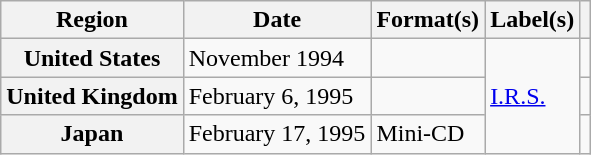<table class="wikitable plainrowheaders">
<tr>
<th scope="col">Region</th>
<th scope="col">Date</th>
<th scope="col">Format(s)</th>
<th scope="col">Label(s)</th>
<th scope="col"></th>
</tr>
<tr>
<th scope="row">United States</th>
<td>November 1994</td>
<td></td>
<td rowspan="3"><a href='#'>I.R.S.</a></td>
<td></td>
</tr>
<tr>
<th scope="row">United Kingdom</th>
<td>February 6, 1995</td>
<td></td>
<td></td>
</tr>
<tr>
<th scope="row">Japan</th>
<td>February 17, 1995</td>
<td>Mini-CD</td>
<td></td>
</tr>
</table>
